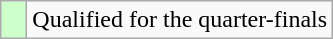<table class="wikitable">
<tr>
<td width=10px bgcolor="#ccffcc"></td>
<td>Qualified for the quarter-finals</td>
</tr>
</table>
